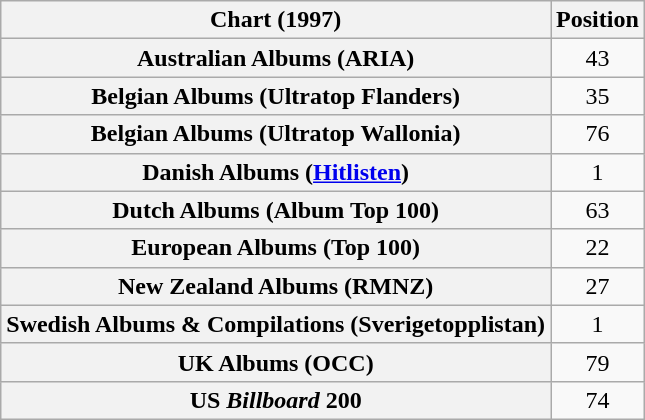<table class="wikitable sortable plainrowheaders" style="text-align:center;">
<tr>
<th scope="column">Chart (1997)</th>
<th scope="column">Position</th>
</tr>
<tr>
<th scope="row">Australian Albums (ARIA)</th>
<td>43</td>
</tr>
<tr>
<th scope="row">Belgian Albums (Ultratop Flanders)</th>
<td>35</td>
</tr>
<tr>
<th scope="row">Belgian Albums (Ultratop Wallonia)</th>
<td>76</td>
</tr>
<tr>
<th scope="row">Danish Albums (<a href='#'>Hitlisten</a>)</th>
<td>1</td>
</tr>
<tr>
<th scope="row">Dutch Albums (Album Top 100)</th>
<td>63</td>
</tr>
<tr>
<th scope="row">European Albums (Top 100)</th>
<td>22</td>
</tr>
<tr>
<th scope="row">New Zealand Albums (RMNZ)</th>
<td>27</td>
</tr>
<tr>
<th scope="row">Swedish Albums & Compilations (Sverigetopplistan)</th>
<td>1</td>
</tr>
<tr>
<th scope="row">UK Albums (OCC)</th>
<td>79</td>
</tr>
<tr>
<th scope="row">US <em>Billboard</em> 200</th>
<td>74</td>
</tr>
</table>
